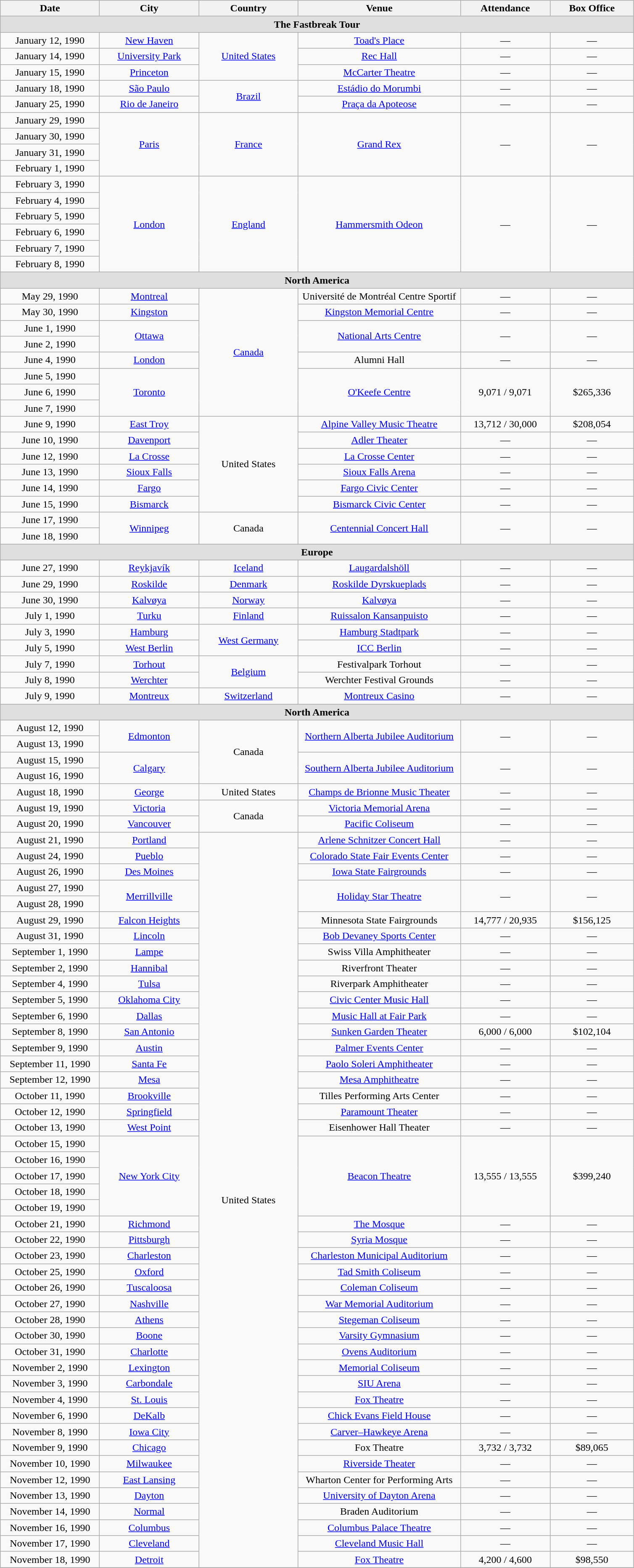<table class="wikitable" style="text-align:center;">
<tr>
<th width="150">Date</th>
<th width="150">City</th>
<th width="150">Country</th>
<th width="250">Venue</th>
<th width="135">Attendance</th>
<th width="125">Box Office</th>
</tr>
<tr>
<th colspan="6" style="background:#DFDFDF;">The Fastbreak Tour</th>
</tr>
<tr>
<td>January 12, 1990</td>
<td><a href='#'>New Haven</a></td>
<td rowspan="3"><a href='#'>United States</a></td>
<td><a href='#'>Toad's Place</a></td>
<td>—</td>
<td>—</td>
</tr>
<tr>
<td>January 14, 1990</td>
<td><a href='#'>University Park</a></td>
<td><a href='#'>Rec Hall</a></td>
<td>—</td>
<td>—</td>
</tr>
<tr>
<td>January 15, 1990</td>
<td><a href='#'>Princeton</a></td>
<td><a href='#'>McCarter Theatre</a></td>
<td>—</td>
<td>—</td>
</tr>
<tr>
<td>January 18, 1990</td>
<td><a href='#'>São Paulo</a></td>
<td rowspan="2"><a href='#'>Brazil</a></td>
<td><a href='#'>Estádio do Morumbi</a></td>
<td>—</td>
<td>—</td>
</tr>
<tr>
<td>January 25, 1990</td>
<td><a href='#'>Rio de Janeiro</a></td>
<td><a href='#'>Praça da Apoteose</a></td>
<td>—</td>
<td>—</td>
</tr>
<tr>
<td>January 29, 1990</td>
<td rowspan="4"><a href='#'>Paris</a></td>
<td rowspan="4"><a href='#'>France</a></td>
<td rowspan="4"><a href='#'>Grand Rex</a></td>
<td rowspan="4">—</td>
<td rowspan="4">—</td>
</tr>
<tr>
<td>January 30, 1990</td>
</tr>
<tr>
<td>January 31, 1990</td>
</tr>
<tr>
<td>February 1, 1990</td>
</tr>
<tr>
<td>February 3, 1990</td>
<td rowspan="6"><a href='#'>London</a></td>
<td rowspan="6"><a href='#'>England</a></td>
<td rowspan="6"><a href='#'>Hammersmith Odeon</a></td>
<td rowspan="6">—</td>
<td rowspan="6">—</td>
</tr>
<tr>
<td>February 4, 1990</td>
</tr>
<tr>
<td>February 5, 1990</td>
</tr>
<tr>
<td>February 6, 1990</td>
</tr>
<tr>
<td>February 7, 1990</td>
</tr>
<tr>
<td>February 8, 1990</td>
</tr>
<tr>
<th colspan="6" style="background:#DFDFDF;">North America</th>
</tr>
<tr>
<td>May 29, 1990</td>
<td><a href='#'>Montreal</a></td>
<td rowspan="8"><a href='#'>Canada</a></td>
<td>Université de Montréal Centre Sportif</td>
<td>—</td>
<td>—</td>
</tr>
<tr>
<td>May 30, 1990</td>
<td><a href='#'>Kingston</a></td>
<td><a href='#'>Kingston Memorial Centre</a></td>
<td>—</td>
<td>—</td>
</tr>
<tr>
<td>June 1, 1990</td>
<td rowspan="2"><a href='#'>Ottawa</a></td>
<td rowspan="2"><a href='#'>National Arts Centre</a></td>
<td rowspan="2">—</td>
<td rowspan="2">—</td>
</tr>
<tr>
<td>June 2, 1990</td>
</tr>
<tr>
<td>June 4, 1990</td>
<td><a href='#'>London</a></td>
<td>Alumni Hall</td>
<td>—</td>
<td>—</td>
</tr>
<tr>
<td>June 5, 1990</td>
<td rowspan="3"><a href='#'>Toronto</a></td>
<td rowspan="3"><a href='#'>O'Keefe Centre</a></td>
<td rowspan="3">9,071 / 9,071</td>
<td rowspan="3">$265,336</td>
</tr>
<tr>
<td>June 6, 1990</td>
</tr>
<tr>
<td>June 7, 1990</td>
</tr>
<tr>
<td>June 9, 1990</td>
<td><a href='#'>East Troy</a></td>
<td rowspan="6">United States</td>
<td><a href='#'>Alpine Valley Music Theatre</a></td>
<td>13,712 / 30,000</td>
<td>$208,054</td>
</tr>
<tr>
<td>June 10, 1990</td>
<td><a href='#'>Davenport</a></td>
<td><a href='#'>Adler Theater</a></td>
<td>—</td>
<td>—</td>
</tr>
<tr>
<td>June 12, 1990</td>
<td><a href='#'>La Crosse</a></td>
<td><a href='#'>La Crosse Center</a></td>
<td>—</td>
<td>—</td>
</tr>
<tr>
<td>June 13, 1990</td>
<td><a href='#'>Sioux Falls</a></td>
<td><a href='#'>Sioux Falls Arena</a></td>
<td>—</td>
<td>—</td>
</tr>
<tr>
<td>June 14, 1990</td>
<td><a href='#'>Fargo</a></td>
<td><a href='#'>Fargo Civic Center</a></td>
<td>—</td>
<td>—</td>
</tr>
<tr>
<td>June 15, 1990</td>
<td><a href='#'>Bismarck</a></td>
<td><a href='#'>Bismarck Civic Center</a></td>
<td>—</td>
<td>—</td>
</tr>
<tr>
<td>June 17, 1990</td>
<td rowspan="2"><a href='#'>Winnipeg</a></td>
<td rowspan="2">Canada</td>
<td rowspan="2"><a href='#'>Centennial Concert Hall</a></td>
<td rowspan="2">—</td>
<td rowspan="2">—</td>
</tr>
<tr>
<td>June 18, 1990</td>
</tr>
<tr>
<th colspan="6" style="background:#DFDFDF;">Europe</th>
</tr>
<tr>
<td>June 27, 1990</td>
<td><a href='#'>Reykjavík</a></td>
<td><a href='#'>Iceland</a></td>
<td><a href='#'>Laugardalshöll</a></td>
<td>—</td>
<td>—</td>
</tr>
<tr>
<td>June 29, 1990</td>
<td><a href='#'>Roskilde</a></td>
<td><a href='#'>Denmark</a></td>
<td><a href='#'>Roskilde Dyrskueplads</a></td>
<td>—</td>
<td>—</td>
</tr>
<tr>
<td>June 30, 1990</td>
<td><a href='#'>Kalvøya</a></td>
<td><a href='#'>Norway</a></td>
<td><a href='#'>Kalvøya</a></td>
<td>—</td>
<td>—</td>
</tr>
<tr>
<td>July 1, 1990</td>
<td><a href='#'>Turku</a></td>
<td><a href='#'>Finland</a></td>
<td><a href='#'>Ruissalon Kansanpuisto</a></td>
<td>—</td>
<td>—</td>
</tr>
<tr>
<td>July 3, 1990</td>
<td><a href='#'>Hamburg</a></td>
<td rowspan="2"><a href='#'>West Germany</a></td>
<td><a href='#'>Hamburg Stadtpark</a></td>
<td>—</td>
<td>—</td>
</tr>
<tr>
<td>July 5, 1990</td>
<td><a href='#'>West Berlin</a></td>
<td><a href='#'>ICC Berlin</a></td>
<td>—</td>
<td>—</td>
</tr>
<tr>
<td>July 7, 1990</td>
<td><a href='#'>Torhout</a></td>
<td rowspan="2"><a href='#'>Belgium</a></td>
<td>Festivalpark Torhout</td>
<td>—</td>
<td>—</td>
</tr>
<tr>
<td>July 8, 1990</td>
<td><a href='#'>Werchter</a></td>
<td>Werchter Festival Grounds</td>
<td>—</td>
<td>—</td>
</tr>
<tr>
<td>July 9, 1990</td>
<td><a href='#'>Montreux</a></td>
<td><a href='#'>Switzerland</a></td>
<td><a href='#'>Montreux Casino</a></td>
<td>—</td>
<td>—</td>
</tr>
<tr>
<th colspan="6" style="background:#DFDFDF;">North America</th>
</tr>
<tr>
<td>August 12, 1990</td>
<td rowspan="2"><a href='#'>Edmonton</a></td>
<td rowspan="4">Canada</td>
<td rowspan="2"><a href='#'>Northern Alberta Jubilee Auditorium</a></td>
<td rowspan="2">—</td>
<td rowspan="2">—</td>
</tr>
<tr>
<td>August 13, 1990</td>
</tr>
<tr>
<td>August 15, 1990</td>
<td rowspan="2"><a href='#'>Calgary</a></td>
<td rowspan="2"><a href='#'>Southern Alberta Jubilee Auditorium</a></td>
<td rowspan="2">—</td>
<td rowspan="2">—</td>
</tr>
<tr>
<td>August 16, 1990</td>
</tr>
<tr>
<td>August 18, 1990</td>
<td><a href='#'>George</a></td>
<td>United States</td>
<td><a href='#'>Champs de Brionne Music Theater</a></td>
<td>—</td>
<td>—</td>
</tr>
<tr>
<td>August 19, 1990</td>
<td><a href='#'>Victoria</a></td>
<td rowspan="2">Canada</td>
<td><a href='#'>Victoria Memorial Arena</a></td>
<td>—</td>
<td>—</td>
</tr>
<tr>
<td>August 20, 1990</td>
<td><a href='#'>Vancouver</a></td>
<td><a href='#'>Pacific Coliseum</a></td>
<td>—</td>
<td>—</td>
</tr>
<tr>
<td>August 21, 1990</td>
<td><a href='#'>Portland</a></td>
<td rowspan="46">United States</td>
<td><a href='#'>Arlene Schnitzer Concert Hall</a></td>
<td>—</td>
<td>—</td>
</tr>
<tr>
<td>August 24, 1990</td>
<td><a href='#'>Pueblo</a></td>
<td><a href='#'>Colorado State Fair Events Center</a></td>
<td>—</td>
<td>—</td>
</tr>
<tr>
<td>August 26, 1990</td>
<td><a href='#'>Des Moines</a></td>
<td><a href='#'>Iowa State Fairgrounds</a></td>
<td>—</td>
<td>—</td>
</tr>
<tr>
<td>August 27, 1990</td>
<td rowspan="2"><a href='#'>Merrillville</a></td>
<td rowspan="2"><a href='#'>Holiday Star Theatre</a></td>
<td rowspan="2">—</td>
<td rowspan="2">—</td>
</tr>
<tr>
<td>August 28, 1990</td>
</tr>
<tr>
<td>August 29, 1990</td>
<td><a href='#'>Falcon Heights</a></td>
<td>Minnesota State Fairgrounds</td>
<td>14,777 / 20,935</td>
<td>$156,125</td>
</tr>
<tr>
<td>August 31, 1990</td>
<td><a href='#'>Lincoln</a></td>
<td><a href='#'>Bob Devaney Sports Center</a></td>
<td>—</td>
<td>—</td>
</tr>
<tr>
<td>September 1, 1990</td>
<td><a href='#'>Lampe</a></td>
<td>Swiss Villa Amphitheater</td>
<td>—</td>
<td>—</td>
</tr>
<tr>
<td>September 2, 1990</td>
<td><a href='#'>Hannibal</a></td>
<td>Riverfront Theater</td>
<td>—</td>
<td>—</td>
</tr>
<tr>
<td>September 4, 1990</td>
<td><a href='#'>Tulsa</a></td>
<td>Riverpark Amphitheater</td>
<td>—</td>
<td>—</td>
</tr>
<tr>
<td>September 5, 1990</td>
<td><a href='#'>Oklahoma City</a></td>
<td><a href='#'>Civic Center Music Hall</a></td>
<td>—</td>
<td>—</td>
</tr>
<tr>
<td>September 6, 1990</td>
<td><a href='#'>Dallas</a></td>
<td><a href='#'>Music Hall at Fair Park</a></td>
<td>—</td>
<td>—</td>
</tr>
<tr>
<td>September 8, 1990</td>
<td><a href='#'>San Antonio</a></td>
<td><a href='#'>Sunken Garden Theater</a></td>
<td>6,000 / 6,000</td>
<td>$102,104</td>
</tr>
<tr>
<td>September 9, 1990</td>
<td><a href='#'>Austin</a></td>
<td><a href='#'>Palmer Events Center</a></td>
<td>—</td>
<td>—</td>
</tr>
<tr>
<td>September 11, 1990</td>
<td><a href='#'>Santa Fe</a></td>
<td><a href='#'>Paolo Soleri Amphitheater</a></td>
<td>—</td>
<td>—</td>
</tr>
<tr>
<td>September 12, 1990</td>
<td><a href='#'>Mesa</a></td>
<td><a href='#'>Mesa Amphitheatre</a></td>
<td>—</td>
<td>—</td>
</tr>
<tr>
<td>October 11, 1990</td>
<td><a href='#'>Brookville</a></td>
<td>Tilles Performing Arts Center</td>
<td>—</td>
<td>—</td>
</tr>
<tr>
<td>October 12, 1990</td>
<td><a href='#'>Springfield</a></td>
<td><a href='#'>Paramount Theater</a></td>
<td>—</td>
<td>—</td>
</tr>
<tr>
<td>October 13, 1990</td>
<td><a href='#'>West Point</a></td>
<td>Eisenhower Hall Theater</td>
<td>—</td>
<td>—</td>
</tr>
<tr>
<td>October 15, 1990</td>
<td rowspan="5"><a href='#'>New York City</a></td>
<td rowspan="5"><a href='#'>Beacon Theatre</a></td>
<td rowspan="5">13,555 / 13,555</td>
<td rowspan="5">$399,240</td>
</tr>
<tr>
<td>October 16, 1990</td>
</tr>
<tr>
<td>October 17, 1990</td>
</tr>
<tr>
<td>October 18, 1990</td>
</tr>
<tr>
<td>October 19, 1990</td>
</tr>
<tr>
<td>October 21, 1990</td>
<td><a href='#'>Richmond</a></td>
<td><a href='#'>The Mosque</a></td>
<td>—</td>
<td>—</td>
</tr>
<tr>
<td>October 22, 1990</td>
<td><a href='#'>Pittsburgh</a></td>
<td><a href='#'>Syria Mosque</a></td>
<td>—</td>
<td>—</td>
</tr>
<tr>
<td>October 23, 1990</td>
<td><a href='#'>Charleston</a></td>
<td><a href='#'>Charleston Municipal Auditorium</a></td>
<td>—</td>
<td>—</td>
</tr>
<tr>
<td>October 25, 1990</td>
<td><a href='#'>Oxford</a></td>
<td><a href='#'>Tad Smith Coliseum</a></td>
<td>—</td>
<td>—</td>
</tr>
<tr>
<td>October 26, 1990</td>
<td><a href='#'>Tuscaloosa</a></td>
<td><a href='#'>Coleman Coliseum</a></td>
<td>—</td>
<td>—</td>
</tr>
<tr>
<td>October 27, 1990</td>
<td><a href='#'>Nashville</a></td>
<td><a href='#'>War Memorial Auditorium</a></td>
<td>—</td>
<td>—</td>
</tr>
<tr>
<td>October 28, 1990</td>
<td><a href='#'>Athens</a></td>
<td><a href='#'>Stegeman Coliseum</a></td>
<td>—</td>
<td>—</td>
</tr>
<tr>
<td>October 30, 1990</td>
<td><a href='#'>Boone</a></td>
<td><a href='#'>Varsity Gymnasium</a></td>
<td>—</td>
<td>—</td>
</tr>
<tr>
<td>October 31, 1990</td>
<td><a href='#'>Charlotte</a></td>
<td><a href='#'>Ovens Auditorium</a></td>
<td>—</td>
<td>—</td>
</tr>
<tr>
<td>November 2, 1990</td>
<td><a href='#'>Lexington</a></td>
<td><a href='#'>Memorial Coliseum</a></td>
<td>—</td>
<td>—</td>
</tr>
<tr>
<td>November 3, 1990</td>
<td><a href='#'>Carbondale</a></td>
<td><a href='#'>SIU Arena</a></td>
<td>—</td>
<td>—</td>
</tr>
<tr>
<td>November 4, 1990</td>
<td><a href='#'>St. Louis</a></td>
<td><a href='#'>Fox Theatre</a></td>
<td>—</td>
<td>—</td>
</tr>
<tr>
<td>November 6, 1990</td>
<td><a href='#'>DeKalb</a></td>
<td><a href='#'>Chick Evans Field House</a></td>
<td>—</td>
<td>—</td>
</tr>
<tr>
<td>November 8, 1990</td>
<td><a href='#'>Iowa City</a></td>
<td><a href='#'>Carver–Hawkeye Arena</a></td>
<td>—</td>
<td>—</td>
</tr>
<tr>
<td>November 9, 1990</td>
<td><a href='#'>Chicago</a></td>
<td>Fox Theatre</td>
<td>3,732 / 3,732</td>
<td>$89,065</td>
</tr>
<tr>
<td>November 10, 1990</td>
<td><a href='#'>Milwaukee</a></td>
<td><a href='#'>Riverside Theater</a></td>
<td>—</td>
<td>—</td>
</tr>
<tr>
<td>November 12, 1990</td>
<td><a href='#'>East Lansing</a></td>
<td>Wharton Center for Performing Arts</td>
<td>—</td>
<td>—</td>
</tr>
<tr>
<td>November 13, 1990</td>
<td><a href='#'>Dayton</a></td>
<td><a href='#'>University of Dayton Arena</a></td>
<td>—</td>
<td>—</td>
</tr>
<tr>
<td>November 14, 1990</td>
<td><a href='#'>Normal</a></td>
<td>Braden Auditorium</td>
<td>—</td>
<td>—</td>
</tr>
<tr>
<td>November 16, 1990</td>
<td><a href='#'>Columbus</a></td>
<td><a href='#'>Columbus Palace Theatre</a></td>
<td>—</td>
<td>—</td>
</tr>
<tr>
<td>November 17, 1990</td>
<td><a href='#'>Cleveland</a></td>
<td><a href='#'>Cleveland Music Hall</a></td>
<td>—</td>
<td>—</td>
</tr>
<tr>
<td>November 18, 1990</td>
<td><a href='#'>Detroit</a></td>
<td><a href='#'>Fox Theatre</a></td>
<td>4,200 / 4,600</td>
<td>$98,550</td>
</tr>
<tr>
</tr>
</table>
